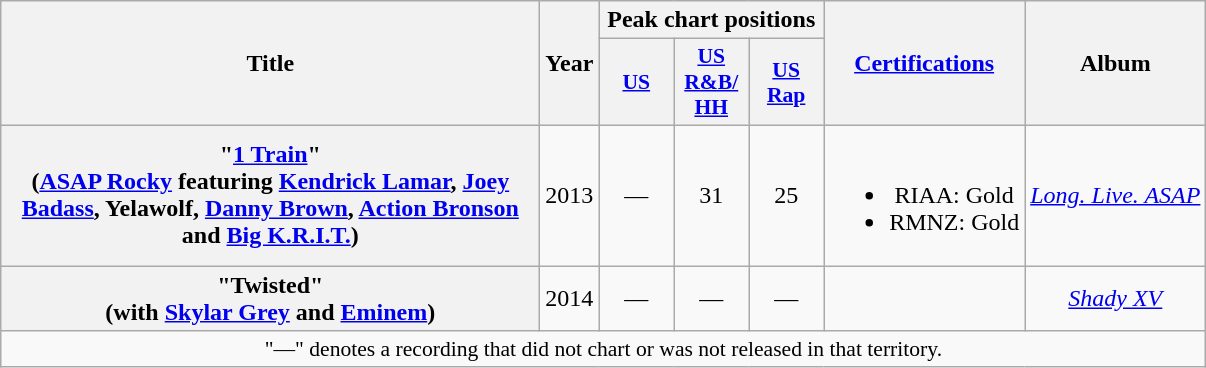<table class="wikitable plainrowheaders" style="text-align:center;">
<tr>
<th scope="col" rowspan="2" style="width:22em;">Title</th>
<th scope="col" rowspan="2">Year</th>
<th scope="col" colspan="3">Peak chart positions</th>
<th scope="col" rowspan="2"><a href='#'>Certifications</a></th>
<th scope="col" rowspan="2">Album</th>
</tr>
<tr>
<th scope="col" style="width:3em;font-size:90%;"><a href='#'>US</a><br></th>
<th scope="col" style="width:3em;font-size:90%;"><a href='#'>US R&B/<br>HH</a><br></th>
<th scope="col" style="width:3em;font-size:90%;"><a href='#'>US Rap</a><br></th>
</tr>
<tr>
<th scope="row">"<a href='#'>1 Train</a>"<br><span>(<a href='#'>ASAP Rocky</a> featuring <a href='#'>Kendrick Lamar</a>, <a href='#'>Joey Badass</a>, Yelawolf, <a href='#'>Danny Brown</a>, <a href='#'>Action Bronson</a> and <a href='#'>Big K.R.I.T.</a>)</span></th>
<td>2013</td>
<td>—</td>
<td>31</td>
<td>25</td>
<td><br><ul><li>RIAA: Gold</li><li>RMNZ: Gold</li></ul></td>
<td><em><a href='#'>Long. Live. ASAP</a></em></td>
</tr>
<tr>
<th scope="row">"Twisted"<br><span>(with <a href='#'>Skylar Grey</a> and <a href='#'>Eminem</a>)</span></th>
<td>2014</td>
<td>—</td>
<td>—</td>
<td>—</td>
<td></td>
<td><em><a href='#'>Shady XV</a></em></td>
</tr>
<tr>
<td colspan="7" style="font-size:90%">"—" denotes a recording that did not chart or was not released in that territory.</td>
</tr>
</table>
